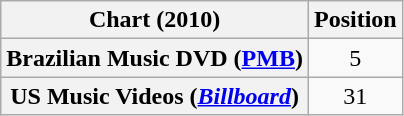<table class="wikitable sortable plainrowheaders" style="text-align:center;">
<tr>
<th scope="col">Chart (2010)</th>
<th scope="col">Position</th>
</tr>
<tr>
<th scope="row">Brazilian Music DVD (<a href='#'>PMB</a>)</th>
<td>5</td>
</tr>
<tr>
<th scope="row">US Music Videos (<em><a href='#'>Billboard</a></em>)</th>
<td>31</td>
</tr>
</table>
